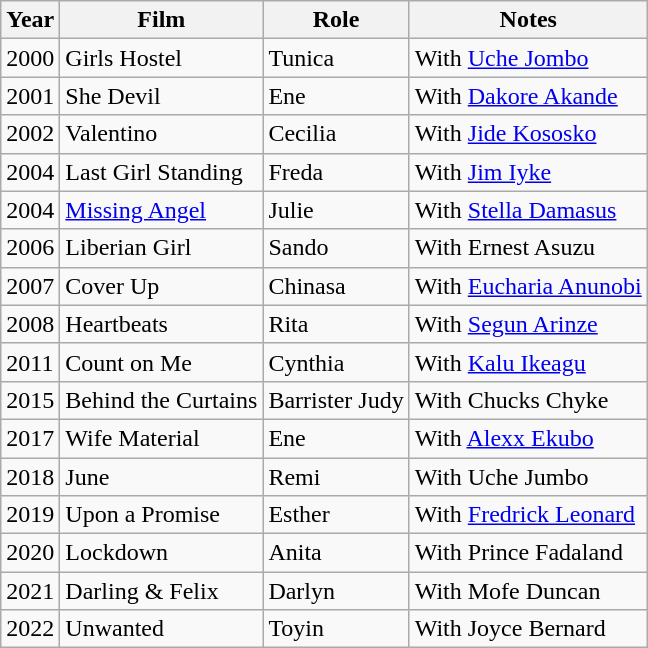<table class="wikitable">
<tr>
<th>Year</th>
<th>Film</th>
<th>Role</th>
<th>Notes</th>
</tr>
<tr>
<td>2000</td>
<td>Girls Hostel</td>
<td>Tunica</td>
<td>With <a href='#'>Uche Jombo</a></td>
</tr>
<tr>
<td>2001</td>
<td>She Devil</td>
<td>Ene</td>
<td>With <a href='#'>Dakore Akande</a></td>
</tr>
<tr>
<td>2002</td>
<td>Valentino</td>
<td>Cecilia</td>
<td>With <a href='#'>Jide Kososko</a></td>
</tr>
<tr>
<td>2004</td>
<td>Last Girl Standing</td>
<td>Freda</td>
<td>With <a href='#'>Jim Iyke</a></td>
</tr>
<tr>
<td>2004</td>
<td><a href='#'>Missing Angel</a></td>
<td>Julie</td>
<td>With <a href='#'>Stella Damasus</a></td>
</tr>
<tr>
<td>2006</td>
<td>Liberian Girl</td>
<td>Sando</td>
<td>With Ernest Asuzu</td>
</tr>
<tr>
<td>2007</td>
<td>Cover Up</td>
<td>Chinasa</td>
<td>With <a href='#'>Eucharia Anunobi</a></td>
</tr>
<tr>
<td>2008</td>
<td>Heartbeats</td>
<td>Rita</td>
<td>With <a href='#'>Segun Arinze</a></td>
</tr>
<tr>
<td>2011</td>
<td>Count on Me</td>
<td>Cynthia</td>
<td>With <a href='#'>Kalu Ikeagu</a></td>
</tr>
<tr>
<td>2015</td>
<td>Behind the Curtains</td>
<td>Barrister Judy</td>
<td>With Chucks Chyke</td>
</tr>
<tr>
<td>2017</td>
<td>Wife Material</td>
<td>Ene</td>
<td>With <a href='#'>Alexx Ekubo</a></td>
</tr>
<tr>
<td>2018</td>
<td>June</td>
<td>Remi</td>
<td>With Uche Jumbo</td>
</tr>
<tr>
<td>2019</td>
<td>Upon a Promise</td>
<td>Esther</td>
<td>With <a href='#'>Fredrick Leonard</a></td>
</tr>
<tr>
<td>2020</td>
<td>Lockdown</td>
<td>Anita</td>
<td>With Prince Fadaland</td>
</tr>
<tr>
<td>2021</td>
<td>Darling & Felix</td>
<td>Darlyn</td>
<td>With Mofe Duncan</td>
</tr>
<tr>
<td>2022</td>
<td>Unwanted</td>
<td>Toyin</td>
<td>With Joyce Bernard</td>
</tr>
</table>
